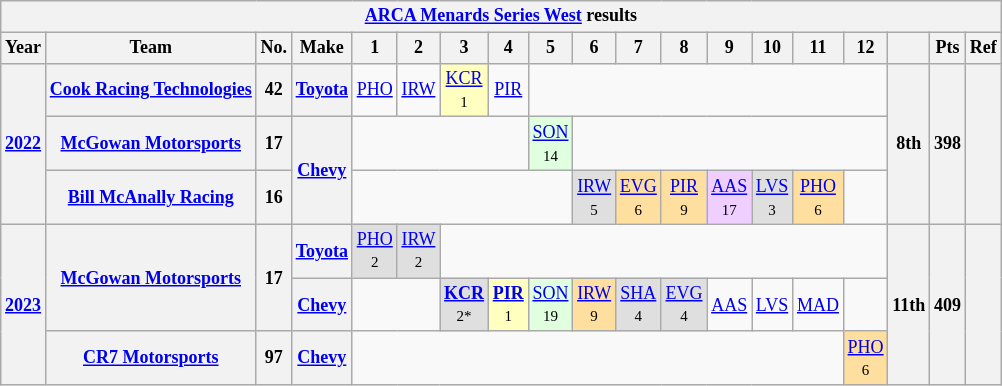<table class="wikitable" style="text-align:center; font-size:75%">
<tr>
<th colspan=19><a href='#'>ARCA Menards Series West</a> results</th>
</tr>
<tr>
<th>Year</th>
<th>Team</th>
<th>No.</th>
<th>Make</th>
<th>1</th>
<th>2</th>
<th>3</th>
<th>4</th>
<th>5</th>
<th>6</th>
<th>7</th>
<th>8</th>
<th>9</th>
<th>10</th>
<th>11</th>
<th>12</th>
<th></th>
<th>Pts</th>
<th>Ref</th>
</tr>
<tr>
<th rowspan=3><a href='#'>2022</a></th>
<th><a href='#'>Cook Racing Technologies</a></th>
<th>42</th>
<th><a href='#'>Toyota</a></th>
<td><a href='#'>PHO</a></td>
<td><a href='#'>IRW</a></td>
<td style="background:#FFFFBF;"><a href='#'>KCR</a><br><small>1</small></td>
<td><a href='#'>PIR</a></td>
<td colspan=8></td>
<th rowspan=3>8th</th>
<th rowspan=3>398</th>
<th rowspan=3></th>
</tr>
<tr>
<th><a href='#'>McGowan Motorsports</a></th>
<th>17</th>
<th rowspan=2><a href='#'>Chevy</a></th>
<td colspan=4></td>
<td style="background:#DFFFDF;"><a href='#'>SON</a><br><small>14</small></td>
<td colspan=7></td>
</tr>
<tr>
<th><a href='#'>Bill McAnally Racing</a></th>
<th>16</th>
<td colspan=5></td>
<td style="background:#DFDFDF;"><a href='#'>IRW</a><br><small>5</small></td>
<td style="background:#FFDF9F;"><a href='#'>EVG</a><br><small>6</small></td>
<td style="background:#FFDF9F;"><a href='#'>PIR</a><br><small>9</small></td>
<td style="background:#EFCFFF;"><a href='#'>AAS</a><br><small>17</small></td>
<td style="background:#DFDFDF;"><a href='#'>LVS</a><br><small>3</small></td>
<td style="background:#FFDF9F;"><a href='#'>PHO</a><br><small>6</small></td>
<td></td>
</tr>
<tr>
<th rowspan=3><a href='#'>2023</a></th>
<th rowspan=2><a href='#'>McGowan Motorsports</a></th>
<th rowspan=2>17</th>
<th><a href='#'>Toyota</a></th>
<td style="background:#DFDFDF;"><a href='#'>PHO</a><br><small>2</small></td>
<td style="background:#DFDFDF;"><a href='#'>IRW</a><br><small>2</small></td>
<td colspan=10></td>
<th rowspan=3>11th</th>
<th rowspan=3>409</th>
<th rowspan=3></th>
</tr>
<tr>
<th><a href='#'>Chevy</a></th>
<td colspan=2></td>
<td style="background:#DFDFDF;"><strong><a href='#'>KCR</a></strong><br><small>2*</small></td>
<td style="background:#FFFFBF;"><strong><a href='#'>PIR</a></strong><br><small>1</small></td>
<td style="background:#DFFFDF;"><a href='#'>SON</a><br><small>19</small></td>
<td style="background:#FFDF9F;"><a href='#'>IRW</a><br><small>9</small></td>
<td style="background:#DFDFDF;"><a href='#'>SHA</a><br><small>4</small></td>
<td style="background:#DFDFDF;"><a href='#'>EVG</a><br><small>4</small></td>
<td><a href='#'>AAS</a></td>
<td><a href='#'>LVS</a></td>
<td><a href='#'>MAD</a></td>
<td></td>
</tr>
<tr>
<th><a href='#'>CR7 Motorsports</a></th>
<th>97</th>
<th><a href='#'>Chevy</a></th>
<td colspan=11></td>
<td style="background:#FFDF9F;"><a href='#'>PHO</a><br><small>6</small></td>
</tr>
</table>
